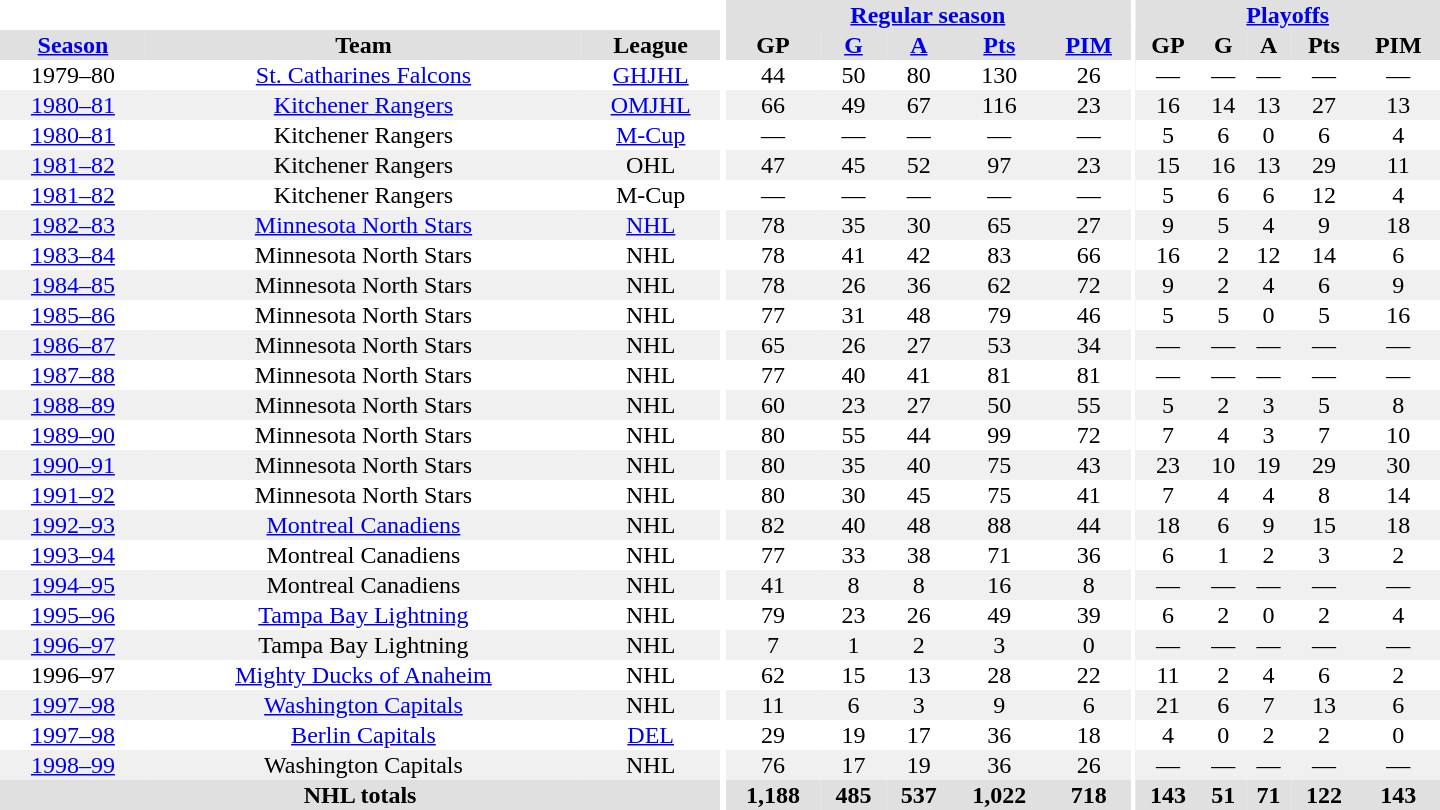<table border="0" cellpadding="1" cellspacing="0" style="text-align:center; width:60em">
<tr bgcolor="#e0e0e0">
<th colspan="3" bgcolor="#ffffff"></th>
<th rowspan="100" bgcolor="#ffffff"></th>
<th colspan="5"><a href='#'>Regular season</a></th>
<th rowspan="100" bgcolor="#ffffff"></th>
<th colspan="5"><a href='#'>Playoffs</a></th>
</tr>
<tr bgcolor="#e0e0e0">
<th><a href='#'>Season</a></th>
<th>Team</th>
<th>League</th>
<th>GP</th>
<th><a href='#'>G</a></th>
<th><a href='#'>A</a></th>
<th><a href='#'>Pts</a></th>
<th><a href='#'>PIM</a></th>
<th>GP</th>
<th>G</th>
<th>A</th>
<th>Pts</th>
<th>PIM</th>
</tr>
<tr>
<td>1979–80</td>
<td><a href='#'>St. Catharines Falcons</a></td>
<td><a href='#'>GHJHL</a></td>
<td>44</td>
<td>50</td>
<td>80</td>
<td>130</td>
<td>26</td>
<td>—</td>
<td>—</td>
<td>—</td>
<td>—</td>
<td>—</td>
</tr>
<tr bgcolor="#f0f0f0">
<td><a href='#'>1980–81</a></td>
<td><a href='#'>Kitchener Rangers</a></td>
<td><a href='#'>OMJHL</a></td>
<td>66</td>
<td>49</td>
<td>67</td>
<td>116</td>
<td>23</td>
<td>16</td>
<td>14</td>
<td>13</td>
<td>27</td>
<td>13</td>
</tr>
<tr>
<td><a href='#'>1980–81</a></td>
<td>Kitchener Rangers</td>
<td><a href='#'>M-Cup</a></td>
<td>—</td>
<td>—</td>
<td>—</td>
<td>—</td>
<td>—</td>
<td>5</td>
<td>6</td>
<td>0</td>
<td>6</td>
<td>4</td>
</tr>
<tr bgcolor="#f0f0f0">
<td><a href='#'>1981–82</a></td>
<td>Kitchener Rangers</td>
<td>OHL</td>
<td>47</td>
<td>45</td>
<td>52</td>
<td>97</td>
<td>23</td>
<td>15</td>
<td>16</td>
<td>13</td>
<td>29</td>
<td>11</td>
</tr>
<tr>
<td><a href='#'>1981–82</a></td>
<td>Kitchener Rangers</td>
<td>M-Cup</td>
<td>—</td>
<td>—</td>
<td>—</td>
<td>—</td>
<td>—</td>
<td>5</td>
<td>6</td>
<td>6</td>
<td>12</td>
<td>4</td>
</tr>
<tr bgcolor="#f0f0f0">
<td><a href='#'>1982–83</a></td>
<td><a href='#'>Minnesota North Stars</a></td>
<td><a href='#'>NHL</a></td>
<td>78</td>
<td>35</td>
<td>30</td>
<td>65</td>
<td>27</td>
<td>9</td>
<td>5</td>
<td>4</td>
<td>9</td>
<td>18</td>
</tr>
<tr>
<td><a href='#'>1983–84</a></td>
<td>Minnesota North Stars</td>
<td>NHL</td>
<td>78</td>
<td>41</td>
<td>42</td>
<td>83</td>
<td>66</td>
<td>16</td>
<td>2</td>
<td>12</td>
<td>14</td>
<td>6</td>
</tr>
<tr bgcolor="#f0f0f0">
<td><a href='#'>1984–85</a></td>
<td>Minnesota North Stars</td>
<td>NHL</td>
<td>78</td>
<td>26</td>
<td>36</td>
<td>62</td>
<td>72</td>
<td>9</td>
<td>2</td>
<td>4</td>
<td>6</td>
<td>9</td>
</tr>
<tr>
<td><a href='#'>1985–86</a></td>
<td>Minnesota North Stars</td>
<td>NHL</td>
<td>77</td>
<td>31</td>
<td>48</td>
<td>79</td>
<td>46</td>
<td>5</td>
<td>5</td>
<td>0</td>
<td>5</td>
<td>16</td>
</tr>
<tr bgcolor="#f0f0f0">
<td><a href='#'>1986–87</a></td>
<td>Minnesota North Stars</td>
<td>NHL</td>
<td>65</td>
<td>26</td>
<td>27</td>
<td>53</td>
<td>34</td>
<td>—</td>
<td>—</td>
<td>—</td>
<td>—</td>
<td>—</td>
</tr>
<tr>
<td><a href='#'>1987–88</a></td>
<td>Minnesota North Stars</td>
<td>NHL</td>
<td>77</td>
<td>40</td>
<td>41</td>
<td>81</td>
<td>81</td>
<td>—</td>
<td>—</td>
<td>—</td>
<td>—</td>
<td>—</td>
</tr>
<tr bgcolor="#f0f0f0">
<td><a href='#'>1988–89</a></td>
<td>Minnesota North Stars</td>
<td>NHL</td>
<td>60</td>
<td>23</td>
<td>27</td>
<td>50</td>
<td>55</td>
<td>5</td>
<td>2</td>
<td>3</td>
<td>5</td>
<td>8</td>
</tr>
<tr>
<td><a href='#'>1989–90</a></td>
<td>Minnesota North Stars</td>
<td>NHL</td>
<td>80</td>
<td>55</td>
<td>44</td>
<td>99</td>
<td>72</td>
<td>7</td>
<td>4</td>
<td>3</td>
<td>7</td>
<td>10</td>
</tr>
<tr bgcolor="#f0f0f0">
<td><a href='#'>1990–91</a></td>
<td>Minnesota North Stars</td>
<td>NHL</td>
<td>80</td>
<td>35</td>
<td>40</td>
<td>75</td>
<td>43</td>
<td>23</td>
<td>10</td>
<td>19</td>
<td>29</td>
<td>30</td>
</tr>
<tr>
<td><a href='#'>1991–92</a></td>
<td>Minnesota North Stars</td>
<td>NHL</td>
<td>80</td>
<td>30</td>
<td>45</td>
<td>75</td>
<td>41</td>
<td>7</td>
<td>4</td>
<td>4</td>
<td>8</td>
<td>14</td>
</tr>
<tr bgcolor="#f0f0f0">
<td><a href='#'>1992–93</a></td>
<td><a href='#'>Montreal Canadiens</a></td>
<td>NHL</td>
<td>82</td>
<td>40</td>
<td>48</td>
<td>88</td>
<td>44</td>
<td>18</td>
<td>6</td>
<td>9</td>
<td>15</td>
<td>18</td>
</tr>
<tr>
<td><a href='#'>1993–94</a></td>
<td>Montreal Canadiens</td>
<td>NHL</td>
<td>77</td>
<td>33</td>
<td>38</td>
<td>71</td>
<td>36</td>
<td>6</td>
<td>1</td>
<td>2</td>
<td>3</td>
<td>2</td>
</tr>
<tr bgcolor="#f0f0f0">
<td><a href='#'>1994–95</a></td>
<td>Montreal Canadiens</td>
<td>NHL</td>
<td>41</td>
<td>8</td>
<td>8</td>
<td>16</td>
<td>8</td>
<td>—</td>
<td>—</td>
<td>—</td>
<td>—</td>
<td>—</td>
</tr>
<tr>
<td><a href='#'>1995–96</a></td>
<td><a href='#'>Tampa Bay Lightning</a></td>
<td>NHL</td>
<td>79</td>
<td>23</td>
<td>26</td>
<td>49</td>
<td>39</td>
<td>6</td>
<td>2</td>
<td>0</td>
<td>2</td>
<td>4</td>
</tr>
<tr bgcolor="#f0f0f0">
<td><a href='#'>1996–97</a></td>
<td>Tampa Bay Lightning</td>
<td>NHL</td>
<td>7</td>
<td>1</td>
<td>2</td>
<td>3</td>
<td>0</td>
<td>—</td>
<td>—</td>
<td>—</td>
<td>—</td>
<td>—</td>
</tr>
<tr>
<td>1996–97</td>
<td><a href='#'>Mighty Ducks of Anaheim</a></td>
<td>NHL</td>
<td>62</td>
<td>15</td>
<td>13</td>
<td>28</td>
<td>22</td>
<td>11</td>
<td>2</td>
<td>4</td>
<td>6</td>
<td>2</td>
</tr>
<tr bgcolor="#f0f0f0">
<td><a href='#'>1997–98</a></td>
<td><a href='#'>Washington Capitals</a></td>
<td>NHL</td>
<td>11</td>
<td>6</td>
<td>3</td>
<td>9</td>
<td>6</td>
<td>21</td>
<td>6</td>
<td>7</td>
<td>13</td>
<td>6</td>
</tr>
<tr>
<td><a href='#'>1997–98</a></td>
<td><a href='#'>Berlin Capitals</a></td>
<td><a href='#'>DEL</a></td>
<td>29</td>
<td>19</td>
<td>17</td>
<td>36</td>
<td>18</td>
<td>4</td>
<td>0</td>
<td>2</td>
<td>2</td>
<td>0</td>
</tr>
<tr bgcolor="#f0f0f0">
<td><a href='#'>1998–99</a></td>
<td>Washington Capitals</td>
<td>NHL</td>
<td>76</td>
<td>17</td>
<td>19</td>
<td>36</td>
<td>26</td>
<td>—</td>
<td>—</td>
<td>—</td>
<td>—</td>
<td>—</td>
</tr>
<tr bgcolor="#e0e0e0">
<th colspan="3">NHL totals</th>
<th>1,188</th>
<th>485</th>
<th>537</th>
<th>1,022</th>
<th>718</th>
<th>143</th>
<th>51</th>
<th>71</th>
<th>122</th>
<th>143</th>
</tr>
</table>
